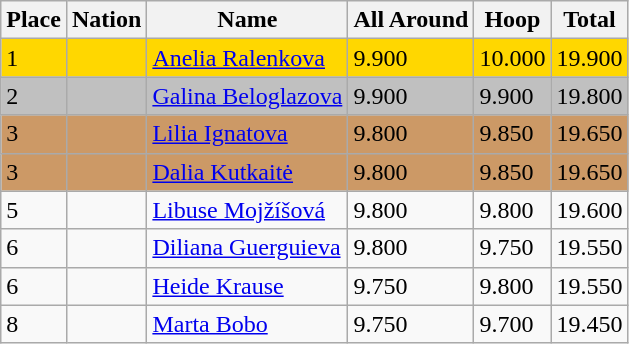<table class="wikitable">
<tr>
<th>Place</th>
<th>Nation</th>
<th>Name</th>
<th>All Around</th>
<th>Hoop</th>
<th>Total</th>
</tr>
<tr bgcolor=gold>
<td>1</td>
<td></td>
<td><a href='#'>Anelia Ralenkova</a></td>
<td>9.900</td>
<td>10.000</td>
<td>19.900</td>
</tr>
<tr bgcolor=silver>
<td>2</td>
<td></td>
<td><a href='#'>Galina Beloglazova</a></td>
<td>9.900</td>
<td>9.900</td>
<td>19.800</td>
</tr>
<tr bgcolor=cc9966>
<td>3</td>
<td></td>
<td><a href='#'>Lilia Ignatova</a></td>
<td>9.800</td>
<td>9.850</td>
<td>19.650</td>
</tr>
<tr bgcolor=cc9966>
<td>3</td>
<td></td>
<td><a href='#'>Dalia Kutkaitė</a></td>
<td>9.800</td>
<td>9.850</td>
<td>19.650</td>
</tr>
<tr>
<td>5</td>
<td></td>
<td><a href='#'>Libuse Mojžíšová</a></td>
<td>9.800</td>
<td>9.800</td>
<td>19.600</td>
</tr>
<tr>
<td>6</td>
<td></td>
<td><a href='#'>Diliana Guerguieva</a></td>
<td>9.800</td>
<td>9.750</td>
<td>19.550</td>
</tr>
<tr>
<td>6</td>
<td></td>
<td><a href='#'>Heide Krause</a></td>
<td>9.750</td>
<td>9.800</td>
<td>19.550</td>
</tr>
<tr>
<td>8</td>
<td></td>
<td><a href='#'>Marta Bobo</a></td>
<td>9.750</td>
<td>9.700</td>
<td>19.450</td>
</tr>
</table>
